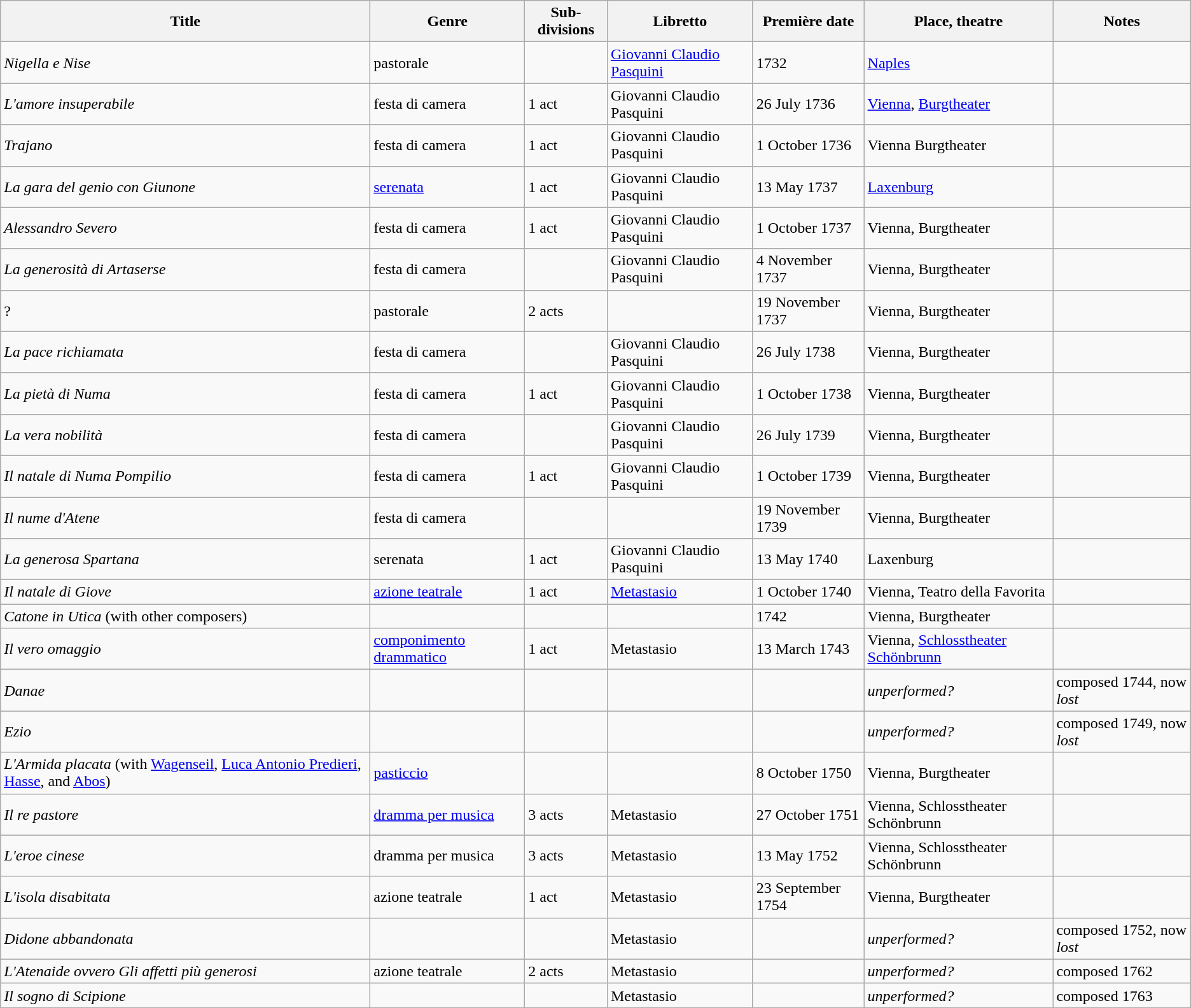<table class="wikitable sortable">
<tr>
<th>Title</th>
<th>Genre</th>
<th>Sub­divisions</th>
<th>Libretto</th>
<th>Première date</th>
<th>Place, theatre</th>
<th>Notes</th>
</tr>
<tr>
<td><em>Nigella e Nise</em></td>
<td>pastorale</td>
<td></td>
<td><a href='#'>Giovanni Claudio Pasquini</a></td>
<td>1732</td>
<td><a href='#'>Naples</a></td>
<td></td>
</tr>
<tr>
<td><em>L'amore insuperabile</em></td>
<td>festa di camera</td>
<td>1 act</td>
<td>Giovanni Claudio Pasquini</td>
<td>26 July 1736</td>
<td><a href='#'>Vienna</a>, <a href='#'>Burgtheater</a></td>
<td></td>
</tr>
<tr>
<td><em>Trajano</em></td>
<td>festa di camera</td>
<td>1 act</td>
<td>Giovanni Claudio Pasquini</td>
<td>1 October 1736</td>
<td>Vienna Burgtheater</td>
<td></td>
</tr>
<tr>
<td><em>La gara del genio con Giunone</em></td>
<td><a href='#'>serenata</a></td>
<td>1 act</td>
<td>Giovanni Claudio Pasquini</td>
<td>13 May 1737</td>
<td><a href='#'>Laxenburg</a></td>
<td></td>
</tr>
<tr>
<td><em>Alessandro Severo</em></td>
<td>festa di camera</td>
<td>1 act</td>
<td>Giovanni Claudio Pasquini</td>
<td>1 October 1737</td>
<td>Vienna, Burgtheater</td>
<td></td>
</tr>
<tr>
<td><em>La generosità di Artaserse</em></td>
<td>festa di camera</td>
<td></td>
<td>Giovanni Claudio Pasquini</td>
<td>4 November 1737</td>
<td>Vienna, Burgtheater</td>
<td></td>
</tr>
<tr>
<td>?</td>
<td>pastorale</td>
<td>2 acts</td>
<td></td>
<td>19 November 1737</td>
<td>Vienna, Burgtheater</td>
<td></td>
</tr>
<tr>
<td><em>La pace richiamata</em></td>
<td>festa di camera</td>
<td></td>
<td>Giovanni Claudio Pasquini</td>
<td>26 July 1738</td>
<td>Vienna, Burgtheater</td>
<td></td>
</tr>
<tr>
<td><em>La pietà di Numa</em></td>
<td>festa di camera</td>
<td>1 act</td>
<td>Giovanni Claudio Pasquini</td>
<td>1 October 1738</td>
<td>Vienna, Burgtheater</td>
<td></td>
</tr>
<tr>
<td><em>La vera nobilità</em></td>
<td>festa di camera</td>
<td></td>
<td>Giovanni Claudio Pasquini</td>
<td>26 July 1739</td>
<td>Vienna, Burgtheater</td>
<td></td>
</tr>
<tr>
<td><em>Il natale di Numa Pompilio</em></td>
<td>festa di camera</td>
<td>1 act</td>
<td>Giovanni Claudio Pasquini</td>
<td>1 October 1739</td>
<td>Vienna, Burgtheater</td>
<td></td>
</tr>
<tr>
<td><em>Il nume d'Atene</em></td>
<td>festa di camera</td>
<td></td>
<td></td>
<td>19 November 1739</td>
<td>Vienna, Burgtheater</td>
<td></td>
</tr>
<tr>
<td><em>La generosa Spartana</em></td>
<td>serenata</td>
<td>1 act</td>
<td>Giovanni Claudio Pasquini</td>
<td>13 May 1740</td>
<td>Laxenburg</td>
<td></td>
</tr>
<tr>
<td><em>Il natale di Giove</em></td>
<td><a href='#'>azione teatrale</a></td>
<td>1 act</td>
<td><a href='#'>Metastasio</a></td>
<td>1 October 1740</td>
<td>Vienna, Teatro della Favorita</td>
<td></td>
</tr>
<tr>
<td><em>Catone in Utica</em> (with other composers)</td>
<td></td>
<td></td>
<td></td>
<td>1742</td>
<td>Vienna, Burgtheater</td>
<td></td>
</tr>
<tr>
<td><em>Il vero omaggio</em></td>
<td><a href='#'>componimento drammatico</a></td>
<td>1 act</td>
<td>Metastasio</td>
<td>13 March 1743</td>
<td>Vienna, <a href='#'>Schlosstheater Schönbrunn</a></td>
<td></td>
</tr>
<tr>
<td><em>Danae</em></td>
<td></td>
<td></td>
<td></td>
<td></td>
<td><em>unperformed?</em></td>
<td>composed 1744, now <em>lost</em></td>
</tr>
<tr>
<td><em>Ezio</em></td>
<td></td>
<td></td>
<td></td>
<td></td>
<td><em>unperformed?</em></td>
<td>composed 1749, now <em>lost</em></td>
</tr>
<tr>
<td><em>L'Armida placata</em> (with <a href='#'>Wagenseil</a>, <a href='#'>Luca Antonio Predieri</a>, <a href='#'>Hasse</a>, and <a href='#'>Abos</a>)</td>
<td><a href='#'>pasticcio</a></td>
<td></td>
<td></td>
<td>8 October 1750</td>
<td>Vienna, Burgtheater</td>
<td></td>
</tr>
<tr>
<td><em>Il re pastore</em></td>
<td><a href='#'>dramma per musica</a></td>
<td>3 acts</td>
<td>Metastasio</td>
<td>27 October 1751</td>
<td>Vienna, Schlosstheater Schönbrunn</td>
<td></td>
</tr>
<tr>
<td><em>L'eroe cinese</em></td>
<td>dramma per musica</td>
<td>3 acts</td>
<td>Metastasio</td>
<td>13 May 1752</td>
<td>Vienna, Schlosstheater Schönbrunn</td>
<td></td>
</tr>
<tr>
<td><em>L'isola disabitata</em></td>
<td>azione teatrale</td>
<td>1 act</td>
<td>Metastasio</td>
<td>23 September 1754</td>
<td>Vienna, Burgtheater</td>
<td></td>
</tr>
<tr>
<td><em>Didone abbandonata</em></td>
<td></td>
<td></td>
<td>Metastasio</td>
<td></td>
<td><em>unperformed?</em></td>
<td>composed 1752, now <em>lost</em></td>
</tr>
<tr>
<td><em>L'Atenaide ovvero Gli affetti più generosi</em></td>
<td>azione teatrale</td>
<td>2 acts</td>
<td>Metastasio</td>
<td></td>
<td><em>unperformed?</em></td>
<td>composed 1762</td>
</tr>
<tr>
<td><em>Il sogno di Scipione</em></td>
<td></td>
<td></td>
<td>Metastasio</td>
<td></td>
<td><em>unperformed?</em></td>
<td>composed 1763</td>
</tr>
</table>
